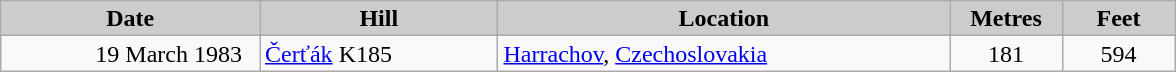<table class="wikitable sortable" style="text-align:left; line-height:16px; width:62%;">
<tr>
<th style="background-color: #ccc;" width="120">Date</th>
<th style="background-color: #ccc;" width="110">Hill</th>
<th style="background-color: #ccc;" width="215">Location</th>
<th style="background-color: #ccc;" width="48">Metres</th>
<th style="background-color: #ccc;" width="48">Feet</th>
</tr>
<tr>
<td align=right>19 March 1983  </td>
<td><a href='#'>Čerťák</a> K185</td>
<td><a href='#'>Harrachov</a>, <a href='#'>Czechoslovakia</a></td>
<td align=center>181</td>
<td align=center>594</td>
</tr>
</table>
